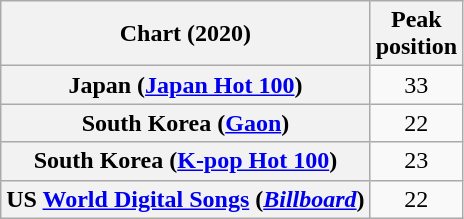<table class="wikitable sortable plainrowheaders" style="text-align:center">
<tr>
<th scope="col">Chart (2020)</th>
<th scope="col">Peak<br>position</th>
</tr>
<tr>
<th scope="row">Japan (<a href='#'>Japan Hot 100</a>)</th>
<td>33</td>
</tr>
<tr>
<th scope="row">South Korea (<a href='#'>Gaon</a>)</th>
<td>22</td>
</tr>
<tr>
<th scope="row">South Korea (<a href='#'>K-pop Hot 100</a>)</th>
<td>23</td>
</tr>
<tr>
<th scope="row">US <a href='#'>World Digital Songs</a> (<em><a href='#'>Billboard</a></em>) </th>
<td>22</td>
</tr>
</table>
